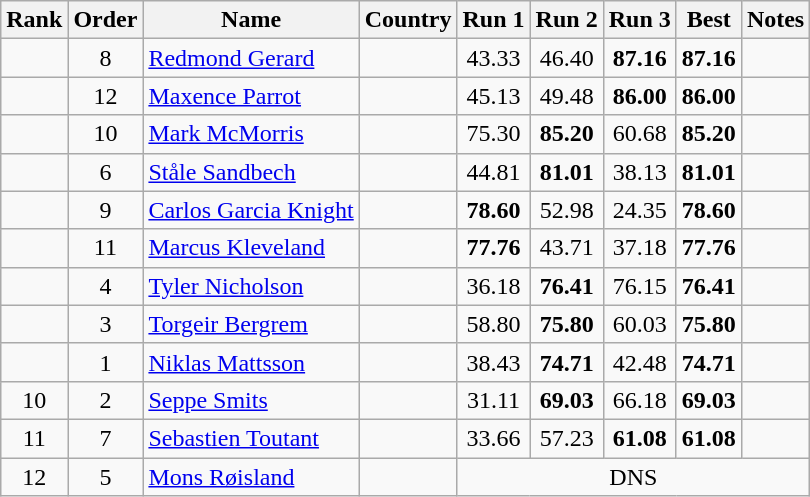<table class="wikitable sortable" style="text-align:center">
<tr>
<th>Rank</th>
<th>Order</th>
<th>Name</th>
<th>Country</th>
<th>Run 1</th>
<th>Run 2</th>
<th>Run 3</th>
<th>Best</th>
<th>Notes</th>
</tr>
<tr>
<td></td>
<td>8</td>
<td align=left><a href='#'>Redmond Gerard</a></td>
<td align=left></td>
<td>43.33</td>
<td>46.40</td>
<td><strong>87.16</strong></td>
<td><strong>87.16</strong></td>
<td></td>
</tr>
<tr>
<td></td>
<td>12</td>
<td align=left><a href='#'>Maxence Parrot</a></td>
<td align=left></td>
<td>45.13</td>
<td>49.48</td>
<td><strong>86.00</strong></td>
<td><strong>86.00</strong></td>
<td></td>
</tr>
<tr>
<td></td>
<td>10</td>
<td align=left><a href='#'>Mark McMorris</a></td>
<td align=left></td>
<td>75.30</td>
<td><strong>85.20</strong></td>
<td>60.68</td>
<td><strong>85.20</strong></td>
<td></td>
</tr>
<tr>
<td></td>
<td>6</td>
<td align=left><a href='#'>Ståle Sandbech</a></td>
<td align=left></td>
<td>44.81</td>
<td><strong>81.01</strong></td>
<td>38.13</td>
<td><strong>81.01</strong></td>
<td></td>
</tr>
<tr>
<td></td>
<td>9</td>
<td align=left><a href='#'>Carlos Garcia Knight</a></td>
<td align=left></td>
<td><strong>78.60</strong></td>
<td>52.98</td>
<td>24.35</td>
<td><strong>78.60</strong></td>
<td></td>
</tr>
<tr>
<td></td>
<td>11</td>
<td align=left><a href='#'>Marcus Kleveland</a></td>
<td align=left></td>
<td><strong>77.76</strong></td>
<td>43.71</td>
<td>37.18</td>
<td><strong>77.76</strong></td>
<td></td>
</tr>
<tr>
<td></td>
<td>4</td>
<td align=left><a href='#'>Tyler Nicholson</a></td>
<td align=left></td>
<td>36.18</td>
<td><strong>76.41</strong></td>
<td>76.15</td>
<td><strong>76.41</strong></td>
<td></td>
</tr>
<tr>
<td></td>
<td>3</td>
<td align=left><a href='#'>Torgeir Bergrem</a></td>
<td align=left></td>
<td>58.80</td>
<td><strong>75.80</strong></td>
<td>60.03</td>
<td><strong>75.80</strong></td>
<td></td>
</tr>
<tr>
<td></td>
<td>1</td>
<td align=left><a href='#'>Niklas Mattsson</a></td>
<td align=left></td>
<td>38.43</td>
<td><strong>74.71</strong></td>
<td>42.48</td>
<td><strong>74.71</strong></td>
<td></td>
</tr>
<tr>
<td>10</td>
<td>2</td>
<td align=left><a href='#'>Seppe Smits</a></td>
<td align=left></td>
<td>31.11</td>
<td><strong>69.03</strong></td>
<td>66.18</td>
<td><strong>69.03</strong></td>
<td></td>
</tr>
<tr>
<td>11</td>
<td>7</td>
<td align=left><a href='#'>Sebastien Toutant</a></td>
<td align=left></td>
<td>33.66</td>
<td>57.23</td>
<td><strong>61.08</strong></td>
<td><strong>61.08</strong></td>
<td></td>
</tr>
<tr>
<td>12</td>
<td>5</td>
<td align=left><a href='#'>Mons Røisland</a></td>
<td align=left></td>
<td colspan=5>DNS</td>
</tr>
</table>
